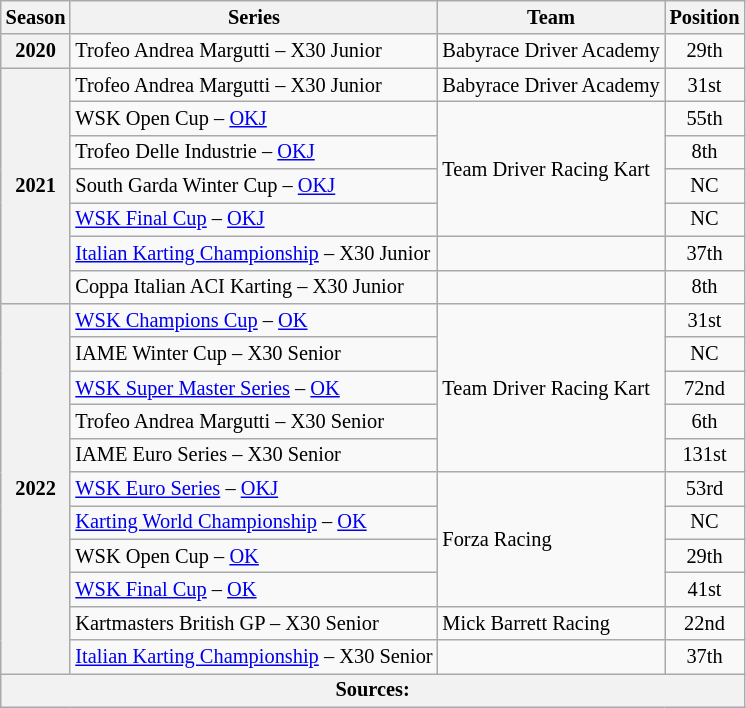<table class="wikitable" style="font-size: 85%; text-align:center">
<tr>
<th>Season</th>
<th>Series</th>
<th>Team</th>
<th>Position</th>
</tr>
<tr>
<th>2020</th>
<td align="left">Trofeo Andrea Margutti – X30 Junior</td>
<td align="left">Babyrace Driver Academy</td>
<td style="background:#;">29th</td>
</tr>
<tr>
<th rowspan="7">2021</th>
<td align="left">Trofeo Andrea Margutti – X30 Junior</td>
<td align="left">Babyrace Driver Academy</td>
<td style="background:#;">31st</td>
</tr>
<tr>
<td align="left">WSK Open Cup – <a href='#'>OKJ</a></td>
<td align="left" rowspan="4">Team Driver Racing Kart</td>
<td style="background:#;">55th</td>
</tr>
<tr>
<td align="left">Trofeo Delle Industrie – <a href='#'>OKJ</a></td>
<td style="background:#;">8th</td>
</tr>
<tr>
<td align="left">South Garda Winter Cup – <a href='#'>OKJ</a></td>
<td style="background:#;">NC</td>
</tr>
<tr>
<td align="left"><a href='#'>WSK Final Cup</a> – <a href='#'>OKJ</a></td>
<td style="background:#;">NC</td>
</tr>
<tr>
<td align="left"><a href='#'>Italian Karting Championship</a> – X30 Junior</td>
<td align="left"></td>
<td style="background:#;">37th</td>
</tr>
<tr>
<td align="left">Coppa Italian ACI Karting – X30 Junior</td>
<td align="left"></td>
<td style="background:#;">8th</td>
</tr>
<tr>
<th rowspan="11">2022</th>
<td align="left"><a href='#'>WSK Champions Cup</a> – <a href='#'>OK</a></td>
<td align="left" rowspan="5">Team Driver Racing Kart</td>
<td style="background:#;">31st</td>
</tr>
<tr>
<td align="left">IAME Winter Cup – X30 Senior</td>
<td style="background:#;">NC</td>
</tr>
<tr>
<td align="left"><a href='#'>WSK Super Master Series</a> – <a href='#'>OK</a> </td>
<td style="background:#;">72nd</td>
</tr>
<tr>
<td align="left">Trofeo Andrea Margutti – X30 Senior</td>
<td style="background:#;">6th</td>
</tr>
<tr>
<td align="left">IAME Euro Series – X30 Senior</td>
<td style="background:#;">131st</td>
</tr>
<tr>
<td align="left"><a href='#'>WSK Euro Series</a> – <a href='#'>OKJ</a></td>
<td align="left" rowspan="4">Forza Racing</td>
<td style="background:#;">53rd</td>
</tr>
<tr>
<td align="left"><a href='#'>Karting World Championship</a> – <a href='#'>OK</a></td>
<td style="background:#;">NC</td>
</tr>
<tr>
<td align="left">WSK Open Cup – <a href='#'>OK</a></td>
<td style="background:#;">29th</td>
</tr>
<tr>
<td align="left"><a href='#'>WSK Final Cup</a> – <a href='#'>OK</a></td>
<td style="background:#;">41st</td>
</tr>
<tr>
<td align="left">Kartmasters British GP – X30 Senior</td>
<td align="left">Mick Barrett Racing</td>
<td style="background:#;">22nd</td>
</tr>
<tr>
<td align="left"><a href='#'>Italian Karting Championship</a> – X30 Senior</td>
<td align="left"></td>
<td style="background:#;">37th</td>
</tr>
<tr>
<th colspan="4">Sources:</th>
</tr>
</table>
